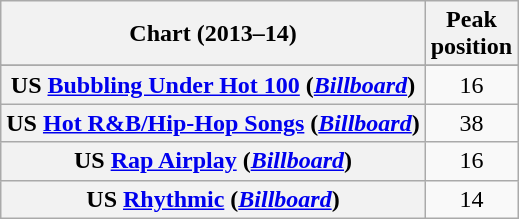<table class="wikitable plainrowheaders sortable" style="text-align:center;">
<tr>
<th scope="col">Chart (2013–14)</th>
<th scope="col">Peak<br>position</th>
</tr>
<tr>
</tr>
<tr>
<th scope="row">US <a href='#'>Bubbling Under Hot 100</a> (<em><a href='#'>Billboard</a></em>)</th>
<td align="center">16</td>
</tr>
<tr>
<th scope="row">US <a href='#'>Hot R&B/Hip-Hop Songs</a> (<em><a href='#'>Billboard</a></em>)</th>
<td align="center">38</td>
</tr>
<tr>
<th scope="row">US <a href='#'>Rap Airplay</a> (<em><a href='#'>Billboard</a></em>)</th>
<td align="center">16</td>
</tr>
<tr>
<th scope="row">US <a href='#'>Rhythmic</a> (<em><a href='#'>Billboard</a></em>)</th>
<td align="center">14</td>
</tr>
</table>
